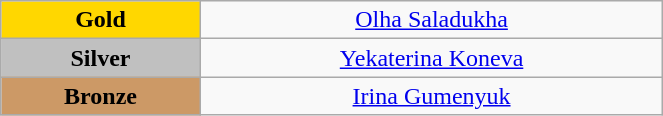<table class="wikitable" style=" text-align:center; " width="35%">
<tr>
<td bgcolor="gold"><strong>Gold</strong></td>
<td><a href='#'>Olha Saladukha</a><br>  <small><em></em></small></td>
</tr>
<tr>
<td bgcolor="silver"><strong>Silver</strong></td>
<td><a href='#'>Yekaterina Koneva</a><br>  <small><em></em></small></td>
</tr>
<tr>
<td bgcolor="CC9966"><strong>Bronze</strong></td>
<td><a href='#'>Irina Gumenyuk</a><br>  <small><em></em></small></td>
</tr>
</table>
